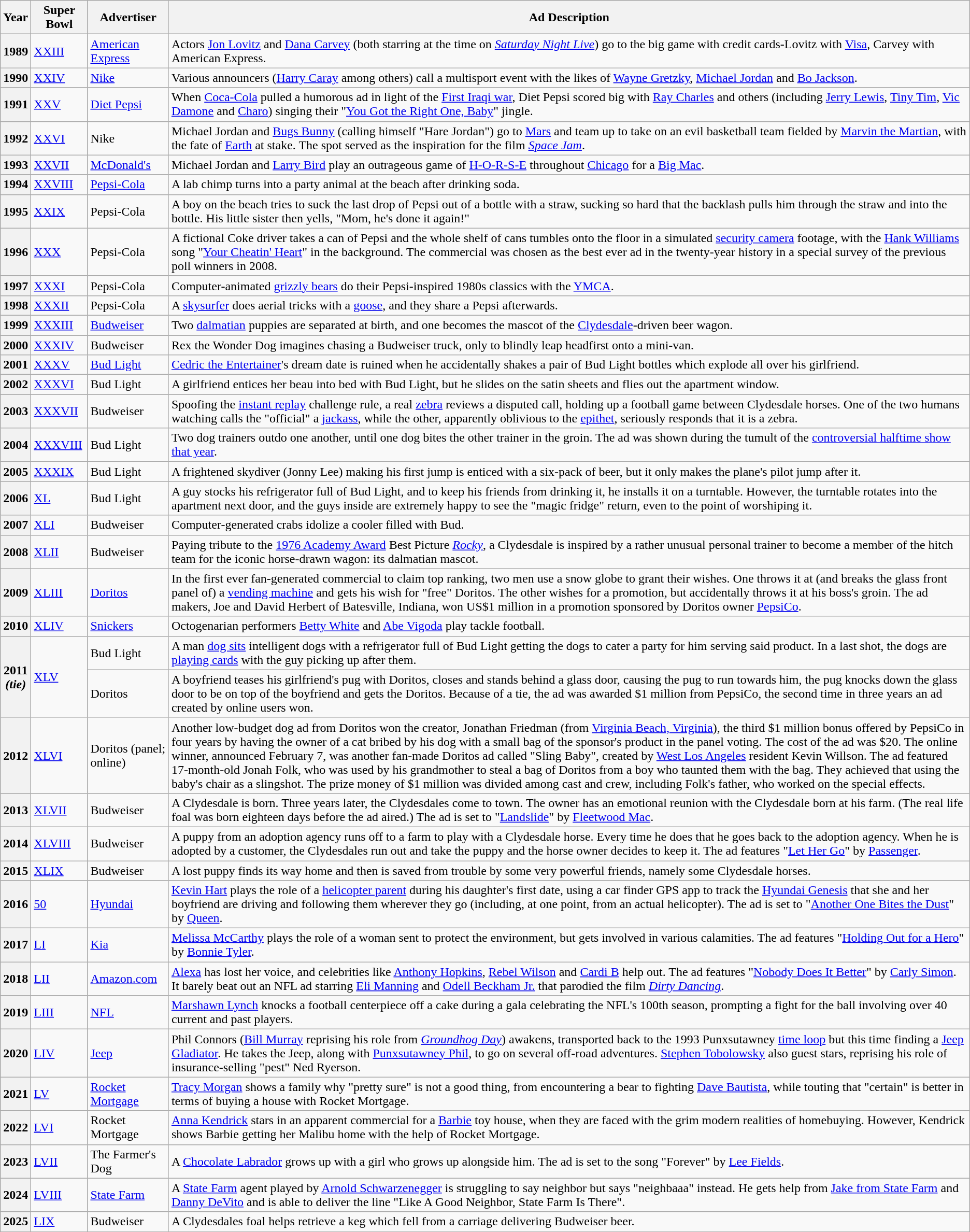<table class="wikitable">
<tr>
<th>Year</th>
<th>Super Bowl</th>
<th>Advertiser</th>
<th>Ad Description</th>
</tr>
<tr>
<th>1989</th>
<td><a href='#'>XXIII</a></td>
<td><a href='#'>American Express</a></td>
<td>Actors <a href='#'>Jon Lovitz</a> and <a href='#'>Dana Carvey</a> (both starring at the time on <em><a href='#'>Saturday Night Live</a></em>) go to the big game with credit cards-Lovitz with <a href='#'>Visa</a>, Carvey with American Express.</td>
</tr>
<tr>
<th>1990</th>
<td><a href='#'>XXIV</a></td>
<td><a href='#'>Nike</a></td>
<td>Various announcers (<a href='#'>Harry Caray</a> among others) call a multisport event with the likes of <a href='#'>Wayne Gretzky</a>, <a href='#'>Michael Jordan</a> and <a href='#'>Bo Jackson</a>.</td>
</tr>
<tr>
<th>1991</th>
<td><a href='#'>XXV</a></td>
<td><a href='#'>Diet Pepsi</a></td>
<td>When <a href='#'>Coca-Cola</a> pulled a humorous ad in light of the <a href='#'>First Iraqi war</a>, Diet Pepsi scored big with <a href='#'>Ray Charles</a> and others (including <a href='#'>Jerry Lewis</a>, <a href='#'>Tiny Tim</a>, <a href='#'>Vic Damone</a> and <a href='#'>Charo</a>) singing their "<a href='#'>You Got the Right One, Baby</a>" jingle.</td>
</tr>
<tr>
<th>1992</th>
<td><a href='#'>XXVI</a></td>
<td>Nike</td>
<td>Michael Jordan and <a href='#'>Bugs Bunny</a> (calling himself "Hare Jordan") go to <a href='#'>Mars</a> and team up to take on an evil basketball team fielded by <a href='#'>Marvin the Martian</a>, with the fate of <a href='#'>Earth</a> at stake. The spot served as the inspiration for the film <em><a href='#'>Space Jam</a></em>.</td>
</tr>
<tr>
<th>1993</th>
<td><a href='#'>XXVII</a></td>
<td><a href='#'>McDonald's</a></td>
<td>Michael Jordan and <a href='#'>Larry Bird</a> play an outrageous game of <a href='#'>H-O-R-S-E</a> throughout <a href='#'>Chicago</a> for a <a href='#'>Big Mac</a>.</td>
</tr>
<tr>
<th>1994</th>
<td><a href='#'>XXVIII</a></td>
<td><a href='#'>Pepsi-Cola</a></td>
<td>A lab chimp turns into a party animal at the beach after drinking soda.</td>
</tr>
<tr>
<th>1995</th>
<td><a href='#'>XXIX</a></td>
<td>Pepsi-Cola</td>
<td>A boy on the beach tries to suck the last drop of Pepsi out of a bottle with a straw, sucking so hard that the backlash pulls him through the straw and into the bottle. His little sister then yells, "Mom, he's done it again!"</td>
</tr>
<tr>
<th>1996</th>
<td><a href='#'>XXX</a></td>
<td>Pepsi-Cola</td>
<td>A fictional Coke driver takes a can of Pepsi and the whole shelf of cans tumbles onto the floor in a simulated <a href='#'>security camera</a> footage, with the <a href='#'>Hank Williams</a> song "<a href='#'>Your Cheatin' Heart</a>" in the background. The commercial was chosen as the best ever ad in the twenty-year history in a special survey of the previous poll winners in 2008.</td>
</tr>
<tr>
<th>1997</th>
<td><a href='#'>XXXI</a></td>
<td>Pepsi-Cola</td>
<td>Computer-animated <a href='#'>grizzly bears</a> do their Pepsi-inspired 1980s classics with the <a href='#'>YMCA</a>.</td>
</tr>
<tr>
<th>1998</th>
<td><a href='#'>XXXII</a></td>
<td>Pepsi-Cola</td>
<td>A <a href='#'>skysurfer</a> does aerial tricks with a <a href='#'>goose</a>, and they share a Pepsi afterwards.</td>
</tr>
<tr>
<th>1999</th>
<td><a href='#'>XXXIII</a></td>
<td><a href='#'>Budweiser</a></td>
<td>Two <a href='#'>dalmatian</a> puppies are separated at birth, and one becomes the mascot of the <a href='#'>Clydesdale</a>-driven beer wagon.</td>
</tr>
<tr>
<th>2000</th>
<td><a href='#'>XXXIV</a></td>
<td>Budweiser</td>
<td>Rex the Wonder Dog imagines chasing a Budweiser truck, only to blindly leap headfirst onto a mini-van.</td>
</tr>
<tr>
<th>2001</th>
<td><a href='#'>XXXV</a></td>
<td><a href='#'>Bud Light</a></td>
<td><a href='#'>Cedric the Entertainer</a>'s dream date is ruined when he accidentally shakes a pair of Bud Light bottles which explode all over his girlfriend.</td>
</tr>
<tr>
<th>2002</th>
<td><a href='#'>XXXVI</a></td>
<td>Bud Light</td>
<td>A girlfriend entices her beau into bed with Bud Light, but he slides on the satin sheets and flies out the apartment window.</td>
</tr>
<tr>
<th>2003</th>
<td><a href='#'>XXXVII</a></td>
<td>Budweiser</td>
<td>Spoofing the <a href='#'>instant replay</a> challenge rule, a real <a href='#'>zebra</a> reviews a disputed call, holding up a football game between Clydesdale horses. One of the two humans watching calls the "official" a <a href='#'>jackass</a>, while the other, apparently oblivious to the <a href='#'>epithet</a>, seriously responds that it is a zebra.</td>
</tr>
<tr>
<th>2004</th>
<td><a href='#'>XXXVIII</a></td>
<td>Bud Light</td>
<td>Two dog trainers outdo one another, until one dog bites the other trainer in the groin. The ad was shown during the tumult of the <a href='#'>controversial halftime show that year</a>.</td>
</tr>
<tr>
<th>2005</th>
<td><a href='#'>XXXIX</a></td>
<td>Bud Light</td>
<td>A frightened skydiver (Jonny Lee) making his first jump is enticed with a six-pack of beer, but it only makes the plane's pilot jump after it.</td>
</tr>
<tr>
<th>2006</th>
<td><a href='#'>XL</a></td>
<td>Bud Light</td>
<td>A guy stocks his refrigerator full of Bud Light, and to keep his friends from drinking it, he installs it on a turntable. However, the turntable rotates into the apartment next door, and the guys inside are extremely happy to see the "magic fridge" return, even to the point of worshiping it.</td>
</tr>
<tr>
<th>2007</th>
<td><a href='#'>XLI</a></td>
<td>Budweiser</td>
<td>Computer-generated crabs idolize a cooler filled with Bud.</td>
</tr>
<tr>
<th>2008</th>
<td><a href='#'>XLII</a></td>
<td>Budweiser</td>
<td>Paying tribute to the <a href='#'>1976 Academy Award</a> Best Picture <em><a href='#'>Rocky</a></em>, a Clydesdale is inspired by a rather unusual personal trainer to become a member of the hitch team for the iconic horse-drawn wagon: its dalmatian mascot.</td>
</tr>
<tr>
<th>2009</th>
<td><a href='#'>XLIII</a></td>
<td><a href='#'>Doritos</a></td>
<td>In the first ever fan-generated commercial to claim top ranking, two men use a snow globe to grant their wishes. One throws it at (and breaks the glass front panel of) a <a href='#'>vending machine</a> and gets his wish for "free" Doritos. The other wishes for a promotion, but accidentally throws it at his boss's groin. The ad makers, Joe and David Herbert of Batesville, Indiana, won US$1 million in a promotion sponsored by Doritos owner <a href='#'>PepsiCo</a>.</td>
</tr>
<tr>
<th>2010</th>
<td><a href='#'>XLIV</a></td>
<td><a href='#'>Snickers</a></td>
<td>Octogenarian performers <a href='#'>Betty White</a> and <a href='#'>Abe Vigoda</a> play tackle football.</td>
</tr>
<tr>
<th rowspan="2">2011<br><em>(tie)</em></th>
<td rowspan="2"><a href='#'>XLV</a></td>
<td>Bud Light</td>
<td>A man <a href='#'>dog sits</a> intelligent dogs with a refrigerator full of Bud Light getting the dogs to cater a party for him serving said product. In a last shot, the dogs are <a href='#'>playing cards</a> with the guy picking up after them.</td>
</tr>
<tr>
<td>Doritos</td>
<td>A boyfriend teases his girlfriend's pug with Doritos, closes and stands behind a glass door, causing the pug to run towards him, the pug knocks down the glass door to be on top of the boyfriend and gets the Doritos. Because of a tie, the ad was awarded $1 million from PepsiCo, the second time in three years an ad created by online users won.</td>
</tr>
<tr>
<th>2012</th>
<td><a href='#'>XLVI</a></td>
<td>Doritos (panel; online)</td>
<td>Another low-budget dog ad from Doritos won the creator, Jonathan Friedman (from <a href='#'>Virginia Beach, Virginia</a>), the third $1 million bonus offered by PepsiCo in four years by having the owner of a cat bribed by his dog with a small bag of the sponsor's product in the panel voting.  The cost of the ad was $20. The online winner, announced February 7, was another fan-made Doritos ad called "Sling Baby", created by <a href='#'>West Los Angeles</a> resident Kevin Willson. The ad featured 17-month-old Jonah Folk, who was used by his grandmother to steal a bag of Doritos from a boy who taunted them with the bag. They achieved that using the baby's chair as a slingshot. The prize money of $1 million was divided among cast and crew, including Folk's father, who worked on the special effects.</td>
</tr>
<tr>
<th>2013</th>
<td><a href='#'>XLVII</a></td>
<td>Budweiser</td>
<td>A Clydesdale is born. Three years later, the Clydesdales come to town. The owner has an emotional reunion with the Clydesdale born at his farm. (The real life foal was born eighteen days before the ad aired.) The ad is set to "<a href='#'>Landslide</a>" by <a href='#'>Fleetwood Mac</a>.</td>
</tr>
<tr>
<th>2014</th>
<td><a href='#'>XLVIII</a></td>
<td>Budweiser</td>
<td>A puppy from an adoption agency runs off to a farm to play with a Clydesdale horse. Every time he does that he goes back to the adoption agency. When he is adopted by a customer, the Clydesdales run out and take the puppy and the horse owner decides to keep it. The ad features "<a href='#'>Let Her Go</a>" by <a href='#'>Passenger</a>.</td>
</tr>
<tr>
<th>2015</th>
<td><a href='#'>XLIX</a></td>
<td>Budweiser</td>
<td>A lost puppy finds its way home and then is saved from trouble by some very powerful friends, namely some Clydesdale horses.</td>
</tr>
<tr>
<th>2016</th>
<td><a href='#'>50</a></td>
<td><a href='#'>Hyundai</a></td>
<td><a href='#'>Kevin Hart</a> plays the role of a <a href='#'>helicopter parent</a> during his daughter's first date, using a car finder GPS app to track the <a href='#'>Hyundai Genesis</a> that she and her boyfriend are driving and following them wherever they go (including, at one point, from an actual helicopter). The ad is set to "<a href='#'>Another One Bites the Dust</a>" by <a href='#'>Queen</a>.</td>
</tr>
<tr>
<th>2017</th>
<td><a href='#'>LI</a></td>
<td><a href='#'>Kia</a></td>
<td><a href='#'>Melissa McCarthy</a> plays the role of a woman sent to protect the environment, but gets involved in various calamities. The ad features "<a href='#'>Holding Out for a Hero</a>" by <a href='#'>Bonnie Tyler</a>.</td>
</tr>
<tr>
<th>2018</th>
<td><a href='#'>LII</a></td>
<td><a href='#'>Amazon.com</a></td>
<td><a href='#'>Alexa</a> has lost her voice, and celebrities like <a href='#'>Anthony Hopkins</a>,  <a href='#'>Rebel Wilson</a> and <a href='#'>Cardi B</a> help out. The ad features "<a href='#'>Nobody Does It Better</a>" by <a href='#'>Carly Simon</a>. It barely beat out an NFL ad starring <a href='#'>Eli Manning</a> and <a href='#'>Odell Beckham Jr.</a> that parodied the film <em><a href='#'>Dirty Dancing</a></em>.</td>
</tr>
<tr>
<th>2019</th>
<td><a href='#'>LIII</a></td>
<td><a href='#'>NFL</a></td>
<td><a href='#'>Marshawn Lynch</a> knocks a football centerpiece off a cake during a gala celebrating the NFL's 100th season, prompting a fight for the ball involving over 40 current and past players.</td>
</tr>
<tr>
<th>2020</th>
<td><a href='#'>LIV</a></td>
<td><a href='#'>Jeep</a></td>
<td>Phil Connors (<a href='#'>Bill Murray</a> reprising his role from <em><a href='#'>Groundhog Day</a></em>) awakens, transported back to the 1993 Punxsutawney <a href='#'>time loop</a> but this time finding a <a href='#'>Jeep Gladiator</a>. He takes the Jeep, along with <a href='#'>Punxsutawney Phil</a>, to go on several off-road adventures. <a href='#'>Stephen Tobolowsky</a> also guest stars, reprising his role of insurance-selling "pest" Ned Ryerson.</td>
</tr>
<tr>
<th>2021</th>
<td><a href='#'>LV</a></td>
<td><a href='#'>Rocket Mortgage</a></td>
<td><a href='#'>Tracy Morgan</a> shows a family why "pretty sure" is not a good thing, from encountering a bear to fighting <a href='#'>Dave Bautista</a>, while touting that "certain" is better in terms of buying a house with Rocket Mortgage.</td>
</tr>
<tr>
<th>2022</th>
<td><a href='#'>LVI</a></td>
<td>Rocket Mortgage</td>
<td><a href='#'>Anna Kendrick</a> stars in an apparent commercial for a <a href='#'>Barbie</a> toy house, when they are faced with the grim modern realities of homebuying. However, Kendrick shows Barbie getting her Malibu home with the help of Rocket Mortgage.</td>
</tr>
<tr>
<th>2023</th>
<td><a href='#'>LVII</a></td>
<td>The Farmer's Dog</td>
<td>A <a href='#'>Chocolate Labrador</a> grows up with a girl who grows up alongside him. The ad is set to the song "Forever" by <a href='#'>Lee Fields</a>.</td>
</tr>
<tr>
<th>2024</th>
<td><a href='#'>LVIII</a></td>
<td><a href='#'>State Farm</a></td>
<td>A <a href='#'>State Farm</a> agent played by <a href='#'>Arnold Schwarzenegger</a> is struggling to say neighbor but says "neighbaaa" instead. He gets help from <a href='#'>Jake from State Farm</a> and <a href='#'>Danny DeVito</a> and is able to deliver the line "Like A Good Neighbor, State Farm Is There".</td>
</tr>
<tr>
<th>2025</th>
<td><a href='#'>LIX</a></td>
<td>Budweiser</td>
<td>A Clydesdales foal helps retrieve a keg which fell from a carriage delivering Budweiser beer.</td>
</tr>
</table>
